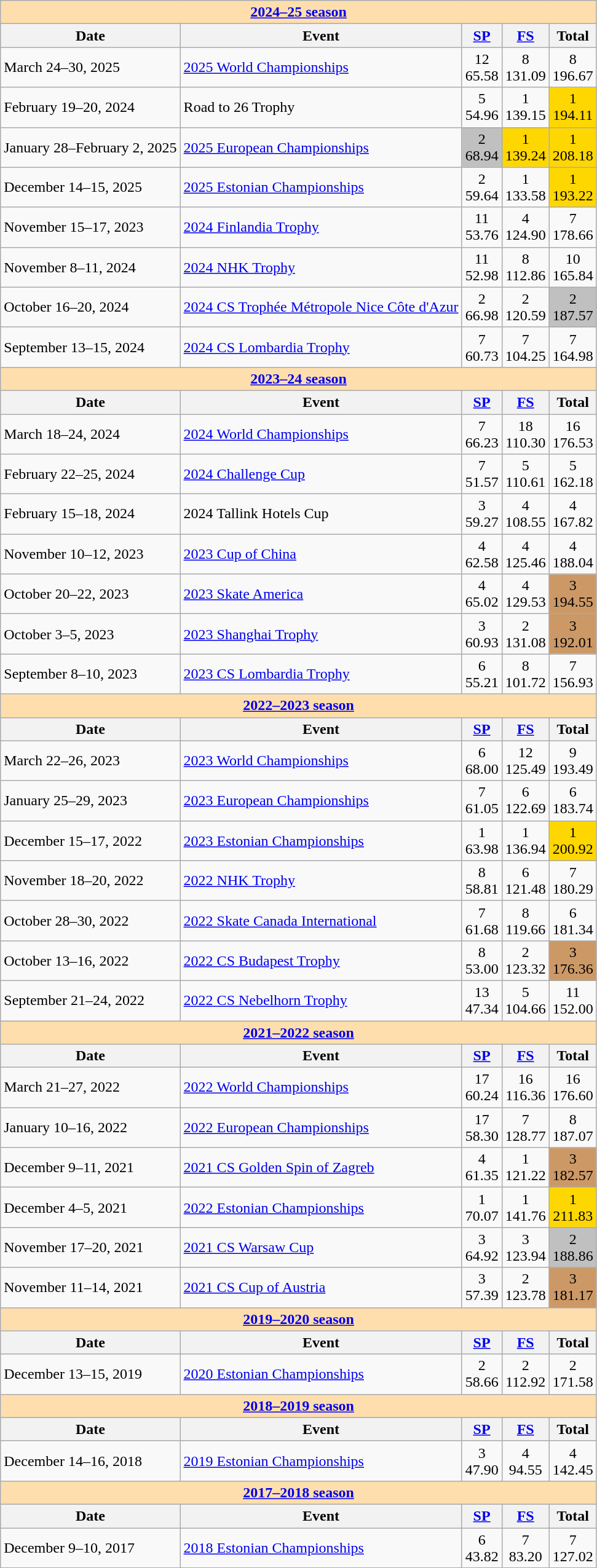<table class="wikitable">
<tr>
<td style="background-color:#ffdead; text-align:center" colspan=5><a href='#'><strong>2024–25 season</strong></a></td>
</tr>
<tr>
<th>Date</th>
<th>Event</th>
<th><a href='#'>SP</a></th>
<th><a href='#'>FS</a></th>
<th>Total</th>
</tr>
<tr>
<td>March 24–30, 2025</td>
<td><a href='#'>2025 World Championships</a></td>
<td style="text-align:center">12 <br> 65.58</td>
<td style="text-align:center">8 <br> 131.09</td>
<td style="text-align:center">8 <br> 196.67</td>
</tr>
<tr>
<td>February 19–20, 2024</td>
<td>Road to 26 Trophy</td>
<td style="text-align:center">5 <br> 54.96</td>
<td style="text-align:center">1 <br> 139.15</td>
<td style="text-align:center; background:gold">1 <br> 194.11</td>
</tr>
<tr>
<td>January 28–February 2, 2025</td>
<td><a href='#'>2025 European Championships</a></td>
<td style="text-align:center; background:silver">2 <br> 68.94</td>
<td style="text-align:center; background:gold">1 <br> 139.24</td>
<td style="text-align:center; background:gold">1 <br> 208.18</td>
</tr>
<tr>
<td>December 14–15, 2025</td>
<td><a href='#'>2025 Estonian Championships</a></td>
<td style="text-align:center">2 <br> 59.64</td>
<td style="text-align:center">1 <br> 133.58</td>
<td style="text-align:center; background:gold">1 <br> 193.22</td>
</tr>
<tr>
<td>November 15–17, 2023</td>
<td><a href='#'>2024 Finlandia Trophy</a></td>
<td style="text-align:center">11 <br> 53.76</td>
<td style="text-align:center">4 <br> 124.90</td>
<td style="text-align:center">7 <br> 178.66</td>
</tr>
<tr>
<td>November 8–11, 2024</td>
<td><a href='#'>2024 NHK Trophy</a></td>
<td style="text-align:center">11 <br> 52.98</td>
<td style="text-align:center">8 <br> 112.86</td>
<td style="text-align:center">10 <br> 165.84</td>
</tr>
<tr>
<td>October 16–20, 2024</td>
<td><a href='#'>2024 CS Trophée Métropole Nice Côte d'Azur</a></td>
<td style="text-align:center">2 <br> 66.98</td>
<td style="text-align:center">2 <br> 120.59</td>
<td style="text-align:center; background:silver">2 <br> 187.57</td>
</tr>
<tr>
<td>September 13–15, 2024</td>
<td><a href='#'>2024 CS Lombardia Trophy</a></td>
<td style="text-align:center">7 <br> 60.73</td>
<td style="text-align:center">7 <br> 104.25</td>
<td style="text-align:center">7 <br> 164.98</td>
</tr>
<tr>
<td style="background-color:#ffdead; text-align:center" colspan=5><a href='#'><strong>2023–24 season</strong></a></td>
</tr>
<tr>
<th>Date</th>
<th>Event</th>
<th><a href='#'>SP</a></th>
<th><a href='#'>FS</a></th>
<th>Total</th>
</tr>
<tr>
<td>March 18–24, 2024</td>
<td><a href='#'>2024 World Championships</a></td>
<td style="text-align:center">7 <br> 66.23</td>
<td style="text-align:center">18 <br> 110.30</td>
<td style="text-align:center">16 <br> 176.53</td>
</tr>
<tr>
<td>February 22–25, 2024</td>
<td><a href='#'>2024 Challenge Cup</a></td>
<td style="text-align:center">7 <br> 51.57</td>
<td style="text-align:center">5 <br> 110.61</td>
<td style="text-align:center">5 <br> 162.18</td>
</tr>
<tr>
<td>February 15–18, 2024</td>
<td>2024 Tallink Hotels Cup</td>
<td style="text-align:center">3 <br> 59.27</td>
<td style="text-align:center">4 <br> 108.55</td>
<td style="text-align:center">4 <br> 167.82</td>
</tr>
<tr>
<td>November 10–12, 2023</td>
<td><a href='#'>2023 Cup of China</a></td>
<td style="text-align:center">4 <br> 62.58</td>
<td style="text-align:center">4 <br> 125.46</td>
<td style="text-align:center">4 <br> 188.04</td>
</tr>
<tr>
<td>October 20–22, 2023</td>
<td><a href='#'>2023 Skate America</a></td>
<td style="text-align:center">4 <br> 65.02</td>
<td style="text-align:center">4 <br> 129.53</td>
<td style="text-align:center; background:#cc9966">3 <br> 194.55</td>
</tr>
<tr>
<td>October 3–5, 2023</td>
<td><a href='#'>2023 Shanghai Trophy</a></td>
<td style="text-align:center">3 <br> 60.93</td>
<td style="text-align:center">2 <br> 131.08</td>
<td style="text-align:center; background:#cc9966">3 <br> 192.01</td>
</tr>
<tr>
<td>September 8–10, 2023</td>
<td><a href='#'>2023 CS Lombardia Trophy</a></td>
<td style="text-align:center">6 <br> 55.21</td>
<td style="text-align:center">8 <br> 101.72</td>
<td style="text-align:center">7 <br> 156.93</td>
</tr>
<tr>
<td style="background-color:#ffdead; text-align:center" colspan=5><a href='#'><strong>2022–2023 season</strong></a></td>
</tr>
<tr>
<th>Date</th>
<th>Event</th>
<th><a href='#'>SP</a></th>
<th><a href='#'>FS</a></th>
<th>Total</th>
</tr>
<tr>
<td>March 22–26, 2023</td>
<td><a href='#'>2023 World Championships</a></td>
<td style="text-align:center">6 <br> 68.00</td>
<td style="text-align:center">12 <br> 125.49</td>
<td style="text-align:center">9 <br> 193.49</td>
</tr>
<tr>
<td>January 25–29, 2023</td>
<td><a href='#'>2023 European Championships</a></td>
<td style="text-align:center">7 <br> 61.05</td>
<td style="text-align:center">6 <br> 122.69</td>
<td style="text-align:center">6 <br> 183.74</td>
</tr>
<tr>
<td>December 15–17, 2022</td>
<td><a href='#'>2023 Estonian Championships</a></td>
<td style="text-align:center">1 <br> 63.98</td>
<td style="text-align:center">1 <br> 136.94</td>
<td style="text-align:center; background:gold">1 <br> 200.92</td>
</tr>
<tr>
<td>November 18–20, 2022</td>
<td><a href='#'>2022 NHK Trophy</a></td>
<td style="text-align:center">8 <br> 58.81</td>
<td style="text-align:center">6 <br> 121.48</td>
<td style="text-align:center">7 <br> 180.29</td>
</tr>
<tr>
<td>October 28–30, 2022</td>
<td><a href='#'>2022 Skate Canada International</a></td>
<td style="text-align:center">7 <br> 61.68</td>
<td style="text-align:center">8 <br> 119.66</td>
<td style="text-align:center">6 <br> 181.34</td>
</tr>
<tr>
<td>October 13–16, 2022</td>
<td><a href='#'>2022 CS Budapest Trophy</a></td>
<td style="text-align:center">8 <br> 53.00</td>
<td style="text-align:center">2 <br> 123.32</td>
<td style="text-align:center; background:#cc9966">3 <br> 176.36</td>
</tr>
<tr>
<td>September 21–24, 2022</td>
<td><a href='#'>2022 CS Nebelhorn Trophy</a></td>
<td style="text-align:center">13 <br> 47.34</td>
<td style="text-align:center">5 <br> 104.66</td>
<td style="text-align:center">11 <br> 152.00</td>
</tr>
<tr>
<td style="background-color:#ffdead; text-align:center" colspan=5><a href='#'><strong>2021–2022 season</strong></a></td>
</tr>
<tr>
<th>Date</th>
<th>Event</th>
<th><a href='#'>SP</a></th>
<th><a href='#'>FS</a></th>
<th>Total</th>
</tr>
<tr>
<td>March 21–27, 2022</td>
<td><a href='#'>2022 World Championships</a></td>
<td style="text-align:center">17 <br> 60.24</td>
<td style="text-align:center">16 <br> 116.36</td>
<td style="text-align:center">16 <br> 176.60</td>
</tr>
<tr>
<td>January 10–16, 2022</td>
<td><a href='#'>2022 European Championships</a></td>
<td style="text-align:center">17 <br> 58.30</td>
<td style="text-align:center">7 <br> 128.77</td>
<td style="text-align:center">8 <br> 187.07</td>
</tr>
<tr>
<td>December 9–11, 2021</td>
<td><a href='#'>2021 CS Golden Spin of Zagreb</a></td>
<td style="text-align:center">4 <br> 61.35</td>
<td style="text-align:center">1 <br> 121.22</td>
<td style="text-align:center; background:#cc9966">3 <br> 182.57</td>
</tr>
<tr>
<td>December 4–5, 2021</td>
<td><a href='#'>2022 Estonian Championships</a></td>
<td style="text-align:center">1 <br> 70.07</td>
<td style="text-align:center">1 <br> 141.76</td>
<td style="text-align:center; background:gold">1 <br> 211.83</td>
</tr>
<tr>
<td>November 17–20, 2021</td>
<td><a href='#'>2021 CS Warsaw Cup</a></td>
<td style="text-align:center">3 <br> 64.92</td>
<td style="text-align:center">3 <br> 123.94</td>
<td style="text-align:center; background:silver">2 <br> 188.86</td>
</tr>
<tr>
<td>November 11–14, 2021</td>
<td><a href='#'>2021 CS Cup of Austria</a></td>
<td style="text-align:center">3 <br> 57.39</td>
<td style="text-align:center">2 <br> 123.78</td>
<td style="text-align:center; background:#cc9966">3 <br> 181.17</td>
</tr>
<tr>
<td style="background-color:#ffdead; text-align:center" colspan=5><a href='#'><strong>2019–2020 season</strong></a></td>
</tr>
<tr>
<th>Date</th>
<th>Event</th>
<th><a href='#'>SP</a></th>
<th><a href='#'>FS</a></th>
<th>Total</th>
</tr>
<tr>
<td>December 13–15, 2019</td>
<td><a href='#'>2020 Estonian Championships</a></td>
<td style="text-align:center">2 <br> 58.66</td>
<td style="text-align:center">2 <br> 112.92</td>
<td style="text-align:center; background:#silver">2 <br> 171.58</td>
</tr>
<tr>
<td style="background-color:#ffdead; text-align:center" colspan=5><a href='#'><strong>2018–2019 season</strong></a></td>
</tr>
<tr>
<th>Date</th>
<th>Event</th>
<th><a href='#'>SP</a></th>
<th><a href='#'>FS</a></th>
<th>Total</th>
</tr>
<tr>
<td>December 14–16, 2018</td>
<td><a href='#'>2019 Estonian Championships</a></td>
<td style="text-align:center">3 <br> 47.90</td>
<td style="text-align:center">4 <br> 94.55</td>
<td style="text-align:center">4 <br> 142.45</td>
</tr>
<tr>
<td style="background-color:#ffdead; text-align:center" colspan=5><a href='#'><strong>2017–2018 season</strong></a></td>
</tr>
<tr>
<th>Date</th>
<th>Event</th>
<th><a href='#'>SP</a></th>
<th><a href='#'>FS</a></th>
<th>Total</th>
</tr>
<tr>
<td>December 9–10, 2017</td>
<td><a href='#'>2018 Estonian Championships</a></td>
<td style="text-align:center">6 <br> 43.82</td>
<td style="text-align:center">7 <br> 83.20</td>
<td style="text-align:center">7 <br> 127.02</td>
</tr>
</table>
